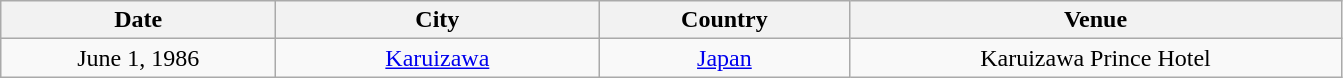<table class="wikitable sortable plainrowheaders" style="text-align:center;">
<tr>
<th scope="col" style="width:11em;">Date</th>
<th scope="col" style="width:13em;">City</th>
<th scope="col" style="width:10em;">Country</th>
<th scope="col" style="width:20em;">Venue</th>
</tr>
<tr>
<td>June 1, 1986</td>
<td><a href='#'>Karuizawa</a></td>
<td><a href='#'>Japan</a></td>
<td>Karuizawa Prince Hotel</td>
</tr>
</table>
